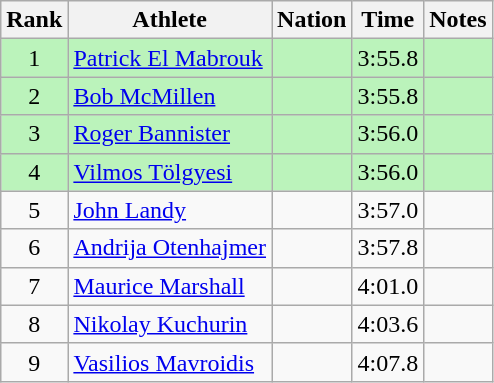<table class="wikitable sortable" style="text-align:center">
<tr>
<th>Rank</th>
<th>Athlete</th>
<th>Nation</th>
<th>Time</th>
<th>Notes</th>
</tr>
<tr bgcolor=bbf3bb>
<td>1</td>
<td align=left><a href='#'>Patrick El Mabrouk</a></td>
<td align=left></td>
<td>3:55.8</td>
<td></td>
</tr>
<tr bgcolor=bbf3bb>
<td>2</td>
<td align=left><a href='#'>Bob McMillen</a></td>
<td align=left></td>
<td>3:55.8</td>
<td></td>
</tr>
<tr bgcolor=bbf3bb>
<td>3</td>
<td align=left><a href='#'>Roger Bannister</a></td>
<td align=left></td>
<td>3:56.0</td>
<td></td>
</tr>
<tr bgcolor=bbf3bb>
<td>4</td>
<td align=left><a href='#'>Vilmos Tölgyesi</a></td>
<td align=left></td>
<td>3:56.0</td>
<td></td>
</tr>
<tr>
<td>5</td>
<td align=left><a href='#'>John Landy</a></td>
<td align=left></td>
<td>3:57.0</td>
<td></td>
</tr>
<tr>
<td>6</td>
<td align=left><a href='#'>Andrija Otenhajmer</a></td>
<td align=left></td>
<td>3:57.8</td>
<td></td>
</tr>
<tr>
<td>7</td>
<td align=left><a href='#'>Maurice Marshall</a></td>
<td align=left></td>
<td>4:01.0</td>
<td></td>
</tr>
<tr>
<td>8</td>
<td align=left><a href='#'>Nikolay Kuchurin</a></td>
<td align=left></td>
<td>4:03.6</td>
<td></td>
</tr>
<tr>
<td>9</td>
<td align=left><a href='#'>Vasilios Mavroidis</a></td>
<td align=left></td>
<td>4:07.8</td>
<td></td>
</tr>
</table>
